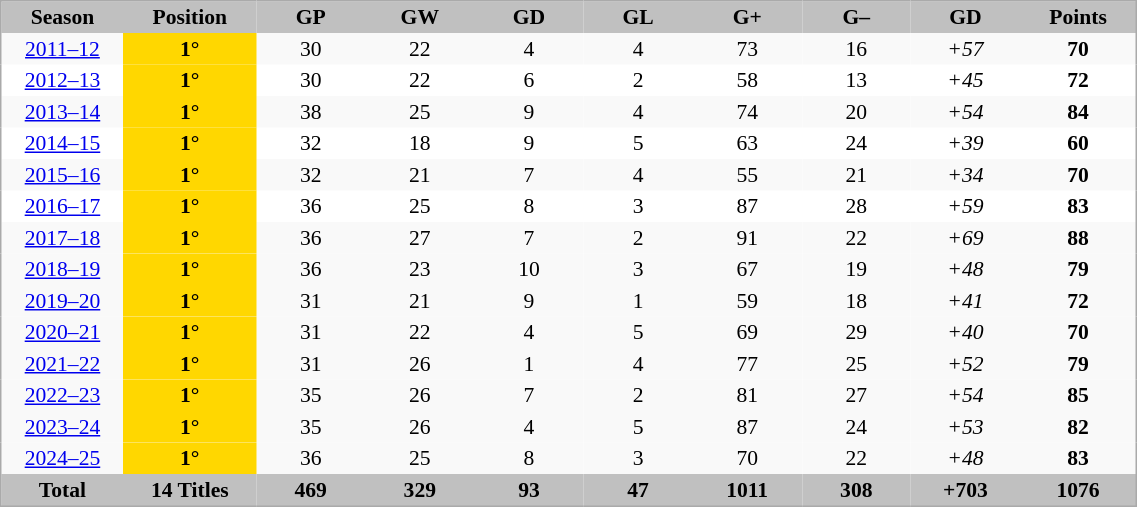<table class="sortable" cellpadding="2" cellspacing="0"  style="background:#fff; border:1px #aaa solid; border-collapse:collapse; font-size:90%; width:60%;">
<tr style="text-align:center; background:silver;">
<th width=5%>Season</th>
<th width=5%>Position</th>
<th width=5%><span>GP</span></th>
<th width=5%><span>GW</span></th>
<th width=5%><span>GD</span></th>
<th width=5%><span>GL</span></th>
<th width=5%><span>G+</span></th>
<th width=5%><span>G–</span></th>
<th width=5%><span>GD</span></th>
<th width=5%><span>Points</span></th>
</tr>
<tr style="text-align:center; background:#f9f9f9;">
<td><a href='#'>2011–12</a></td>
<td style="background:gold;"><strong>1°</strong></td>
<td>30</td>
<td>22</td>
<td>4</td>
<td>4</td>
<td>73</td>
<td>16</td>
<td><em>+57</em></td>
<td><strong>70</strong></td>
</tr>
<tr align=center>
<td><a href='#'>2012–13</a></td>
<td style="background:gold;"><strong>1°</strong></td>
<td>30</td>
<td>22</td>
<td>6</td>
<td>2</td>
<td>58</td>
<td>13</td>
<td><em>+45</em></td>
<td><strong>72</strong></td>
</tr>
<tr style="text-align:center; background:#f9f9f9;">
<td><a href='#'>2013–14</a></td>
<td style="background:gold;"><strong>1°</strong></td>
<td>38</td>
<td>25</td>
<td>9</td>
<td>4</td>
<td>74</td>
<td>20</td>
<td><em>+54</em></td>
<td><strong>84</strong></td>
</tr>
<tr align=center>
<td><a href='#'>2014–15</a></td>
<td style="background:gold;"><strong>1°</strong></td>
<td>32</td>
<td>18</td>
<td>9</td>
<td>5</td>
<td>63</td>
<td>24</td>
<td><em>+39</em></td>
<td><strong>60</strong></td>
</tr>
<tr style="text-align:center; background:#f9f9f9;">
<td><a href='#'>2015–16</a></td>
<td style="background:gold;"><strong>1°</strong></td>
<td>32</td>
<td>21</td>
<td>7</td>
<td>4</td>
<td>55</td>
<td>21</td>
<td><em>+34</em></td>
<td><strong>70</strong></td>
</tr>
<tr align=center>
<td><a href='#'>2016–17</a></td>
<td style="background:gold;"><strong>1°</strong></td>
<td>36</td>
<td>25</td>
<td>8</td>
<td>3</td>
<td>87</td>
<td>28</td>
<td><em>+59</em></td>
<td><strong>83</strong></td>
</tr>
<tr style="text-align:center; background:#f9f9f9;">
<td><a href='#'>2017–18</a></td>
<td style="background:gold;"><strong>1°</strong></td>
<td>36</td>
<td>27</td>
<td>7</td>
<td>2</td>
<td>91</td>
<td>22</td>
<td><em>+69</em></td>
<td><strong>88</strong></td>
</tr>
<tr style="text-align:center; background:#f9f9f9;">
<td><a href='#'>2018–19</a></td>
<td style="background:gold;"><strong>1°</strong></td>
<td>36</td>
<td>23</td>
<td>10</td>
<td>3</td>
<td>67</td>
<td>19</td>
<td><em>+48</em></td>
<td><strong>79</strong></td>
</tr>
<tr style="text-align:center; background:#f9f9f9;">
<td><a href='#'>2019–20</a></td>
<td style="background:gold;"><strong>1°</strong></td>
<td>31</td>
<td>21</td>
<td>9</td>
<td>1</td>
<td>59</td>
<td>18</td>
<td><em>+41</em></td>
<td><strong>72</strong></td>
</tr>
<tr style="text-align:center; background:#f9f9f9;">
<td><a href='#'>2020–21</a></td>
<td style="background:gold;"><strong>1°</strong></td>
<td>31</td>
<td>22</td>
<td>4</td>
<td>5</td>
<td>69</td>
<td>29</td>
<td><em>+40</em></td>
<td><strong>70</strong></td>
</tr>
<tr style="text-align:center; background:#f9f9f9;">
<td><a href='#'>2021–22</a></td>
<td style="background:gold;"><strong>1°</strong></td>
<td>31</td>
<td>26</td>
<td>1</td>
<td>4</td>
<td>77</td>
<td>25</td>
<td><em>+52</em></td>
<td><strong>79</strong></td>
</tr>
<tr style="text-align:center; background:#f9f9f9;">
<td><a href='#'>2022–23</a></td>
<td style="background:gold;"><strong>1°</strong></td>
<td>35</td>
<td>26</td>
<td>7</td>
<td>2</td>
<td>81</td>
<td>27</td>
<td><em>+54</em></td>
<td><strong>85</strong></td>
</tr>
<tr style="text-align:center; background:#f9f9f9;">
<td><a href='#'>2023–24</a></td>
<td style="background:gold;"><strong>1°</strong></td>
<td>35</td>
<td>26</td>
<td>4</td>
<td>5</td>
<td>87</td>
<td>24</td>
<td><em>+53</em></td>
<td><strong>82</strong></td>
</tr>
<tr style="text-align:center; background:#f9f9f9;">
<td><a href='#'>2024–25</a></td>
<td style="background:gold;"><strong>1°</strong></td>
<td>36</td>
<td>25</td>
<td>8</td>
<td>3</td>
<td>70</td>
<td>22</td>
<td><em>+48</em></td>
<td><strong>83</strong></td>
</tr>
<tr style="text-align:center; background:silver;">
<th>Total</th>
<th>14 Titles</th>
<th>469</th>
<th>329</th>
<th>93</th>
<th>47</th>
<th>1011</th>
<th>308</th>
<th>+703</th>
<th>1076</th>
</tr>
</table>
